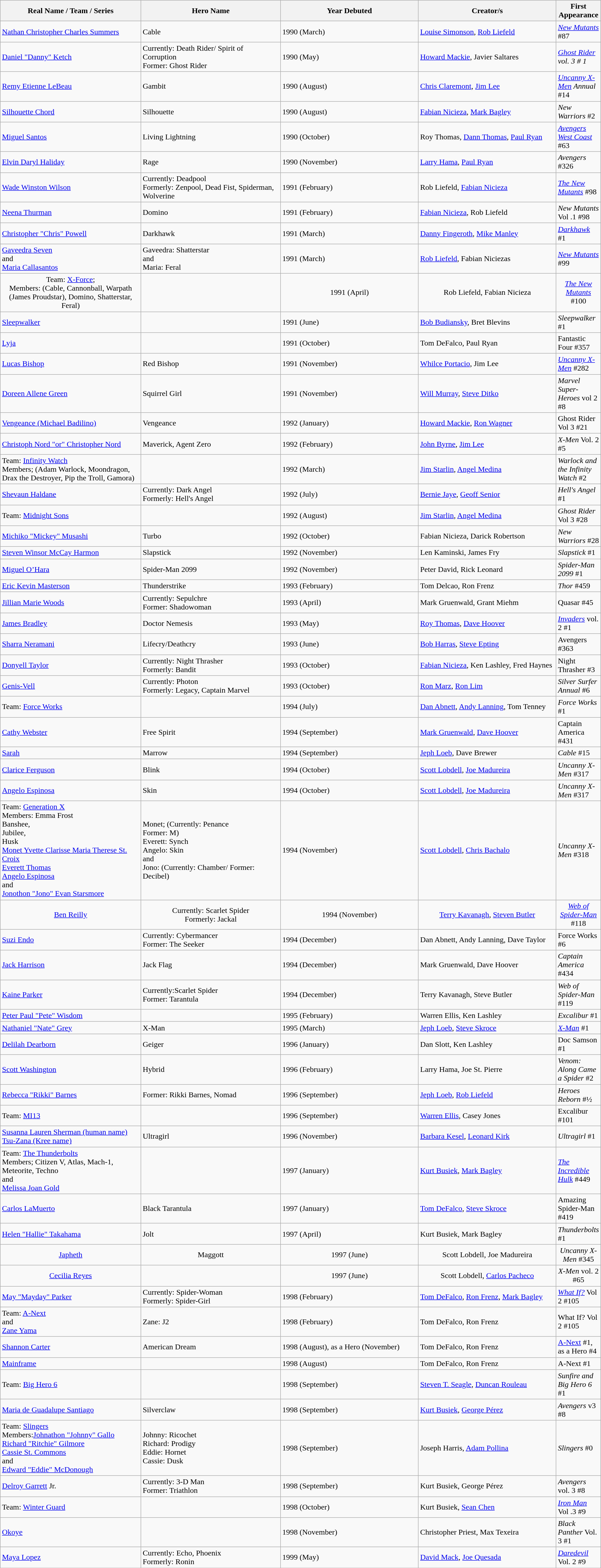<table class="wikitable">
<tr>
<th style="width:25%;">Real Name / Team / Series</th>
<th style="width:25%;">Hero Name</th>
<th style="width:25%;">Year Debuted</th>
<th style="width:25%;">Creator/s</th>
<th style="width:25%;">First Appearance</th>
</tr>
<tr>
<td><a href='#'>Nathan Christopher Charles Summers</a></td>
<td>Cable</td>
<td>1990 (March)</td>
<td><a href='#'>Louise Simonson</a>, <a href='#'>Rob Liefeld</a></td>
<td><em><a href='#'>New Mutants</a></em> #87</td>
</tr>
<tr>
<td><a href='#'>Daniel "Danny" Ketch</a></td>
<td>Currently: Death Rider/ Spirit of Corruption<br>Former: Ghost Rider</td>
<td>1990 (May)</td>
<td><a href='#'>Howard Mackie</a>, Javier Saltares</td>
<td><em><a href='#'>Ghost Rider</a> vol. 3 # 1</em></td>
</tr>
<tr>
<td><a href='#'>Remy Etienne LeBeau</a></td>
<td>Gambit</td>
<td>1990 (August)</td>
<td><a href='#'>Chris Claremont</a>, <a href='#'>Jim Lee</a></td>
<td><em><a href='#'>Uncanny X-Men</a> Annual</em> #14</td>
</tr>
<tr>
<td><a href='#'>Silhouette Chord</a></td>
<td>Silhouette</td>
<td>1990 (August)</td>
<td><a href='#'>Fabian Nicieza</a>, <a href='#'>Mark Bagley</a></td>
<td><em>New Warriors</em> #2</td>
</tr>
<tr>
<td><a href='#'>Miguel Santos</a></td>
<td>Living Lightning</td>
<td>1990 (October)</td>
<td>Roy Thomas, <a href='#'>Dann Thomas</a>, <a href='#'>Paul Ryan</a></td>
<td><em><a href='#'>Avengers West Coast</a></em> #63</td>
</tr>
<tr>
<td><a href='#'>Elvin Daryl Haliday</a></td>
<td>Rage</td>
<td>1990 (November)</td>
<td><a href='#'>Larry Hama</a>, <a href='#'>Paul Ryan</a></td>
<td><em>Avengers</em> #326</td>
</tr>
<tr>
<td><a href='#'>Wade Winston Wilson</a></td>
<td>Currently: Deadpool<br>Formerly: Zenpool, Dead Fist, Spiderman, Wolverine</td>
<td>1991 (February)</td>
<td>Rob Liefeld, <a href='#'>Fabian Nicieza</a></td>
<td><em><a href='#'>The New Mutants</a></em> #98</td>
</tr>
<tr>
<td><a href='#'>Neena Thurman</a></td>
<td>Domino</td>
<td>1991 (February)</td>
<td><a href='#'>Fabian Nicieza</a>, Rob Liefeld</td>
<td><em>New Mutants</em> Vol .1 #98</td>
</tr>
<tr>
<td><a href='#'>Christopher "Chris" Powell</a></td>
<td>Darkhawk</td>
<td>1991 (March)</td>
<td><a href='#'>Danny Fingeroth</a>, <a href='#'>Mike Manley</a></td>
<td><em><a href='#'>Darkhawk</a></em> #1</td>
</tr>
<tr>
<td><a href='#'>Gaveedra Seven</a> <br>and<br><a href='#'>Maria Callasantos</a></td>
<td>Gaveedra: Shatterstar<br>and<br>Maria: Feral</td>
<td>1991 (March)</td>
<td><a href='#'>Rob Liefeld</a>, Fabian Niciezas</td>
<td><em><a href='#'>New Mutants</a></em> #99</td>
</tr>
<tr style="text-align:center;">
<td>Team: <a href='#'>X-Force</a>;<br>Members: (Cable, Cannonball, Warpath (James Proudstar), Domino, Shatterstar, Feral)</td>
<td></td>
<td>1991 (April)</td>
<td>Rob Liefeld, Fabian Nicieza</td>
<td><em><a href='#'>The New Mutants</a></em> #100</td>
</tr>
<tr>
<td><a href='#'>Sleepwalker</a></td>
<td></td>
<td>1991 (June)</td>
<td><a href='#'>Bob Budiansky</a>, Bret Blevins</td>
<td><em>Sleepwalker</em> #1</td>
</tr>
<tr>
<td><a href='#'>Lyja</a></td>
<td></td>
<td>1991 (October)</td>
<td>Tom DeFalco, Paul Ryan</td>
<td>Fantastic Four #357</td>
</tr>
<tr>
<td><a href='#'>Lucas Bishop</a></td>
<td>Red Bishop</td>
<td>1991 (November)</td>
<td><a href='#'>Whilce Portacio</a>, Jim Lee</td>
<td><em><a href='#'>Uncanny X-Men</a></em> #282</td>
</tr>
<tr>
<td><a href='#'>Doreen Allene Green</a></td>
<td>Squirrel Girl</td>
<td>1991 (November)</td>
<td><a href='#'>Will Murray</a>, <a href='#'>Steve Ditko</a></td>
<td><em>Marvel Super-Heroes</em> vol 2 #8</td>
</tr>
<tr>
<td><a href='#'>Vengeance (Michael Badilino)</a></td>
<td>Vengeance</td>
<td>1992 (January)</td>
<td><a href='#'>Howard Mackie</a>, <a href='#'>Ron Wagner</a></td>
<td>Ghost Rider Vol 3 #21</td>
</tr>
<tr>
<td><a href='#'>Christoph Nord "or" Christopher Nord</a></td>
<td>Maverick, Agent Zero</td>
<td>1992 (February)</td>
<td><a href='#'>John Byrne</a>, <a href='#'>Jim Lee</a></td>
<td><em>X-Men</em> Vol. 2 #5</td>
</tr>
<tr>
<td>Team: <a href='#'>Infinity Watch</a><br>Members; (Adam Warlock, Moondragon, Drax the Destroyer, Pip the Troll, Gamora)</td>
<td></td>
<td>1992 (March)</td>
<td><a href='#'>Jim Starlin</a>, <a href='#'>Angel Medina</a></td>
<td><em>Warlock and the Infinity Watch</em> #2</td>
</tr>
<tr>
<td><a href='#'>Shevaun Haldane</a></td>
<td>Currently: Dark Angel<br>Formerly: Hell's Angel</td>
<td>1992 (July)</td>
<td><a href='#'>Bernie Jaye</a>, <a href='#'>Geoff Senior</a></td>
<td><em>Hell's Angel</em>  #1</td>
</tr>
<tr>
<td>Team: <a href='#'>Midnight Sons</a></td>
<td></td>
<td>1992 (August)</td>
<td><a href='#'>Jim Starlin</a>, <a href='#'>Angel Medina</a></td>
<td><em>Ghost Rider</em> Vol 3 #28</td>
</tr>
<tr>
<td><a href='#'>Michiko "Mickey" Musashi</a></td>
<td>Turbo</td>
<td>1992 (October)</td>
<td>Fabian Nicieza, Darick Robertson</td>
<td><em>New Warriors</em> #28</td>
</tr>
<tr>
<td><a href='#'>Steven Winsor McCay Harmon</a></td>
<td>Slapstick</td>
<td>1992 (November)</td>
<td>Len Kaminski, James Fry</td>
<td><em>Slapstick</em> #1</td>
</tr>
<tr>
<td><a href='#'>Miguel O’Hara</a></td>
<td>Spider-Man 2099</td>
<td>1992 (November)</td>
<td>Peter David, Rick Leonard</td>
<td><em>Spider-Man 2099</em> #1</td>
</tr>
<tr>
<td><a href='#'>Eric Kevin Masterson</a></td>
<td>Thunderstrike</td>
<td>1993 (February)</td>
<td>Tom Delcao, Ron Frenz</td>
<td><em>Thor</em> #459</td>
</tr>
<tr>
<td><a href='#'>Jillian Marie Woods</a></td>
<td>Currently: Sepulchre<br>Former: Shadowoman</td>
<td>1993 (April)</td>
<td>Mark Gruenwald, Grant Miehm</td>
<td>Quasar  #45</td>
</tr>
<tr>
<td><a href='#'>James Bradley</a></td>
<td>Doctor Nemesis</td>
<td>1993 (May)</td>
<td><a href='#'>Roy Thomas</a>, <a href='#'>Dave Hoover</a></td>
<td><em><a href='#'>Invaders</a></em> vol. 2 #1</td>
</tr>
<tr>
<td><a href='#'>Sharra Neramani</a></td>
<td>Lifecry/Deathcry</td>
<td>1993 (June)</td>
<td><a href='#'>Bob Harras</a>, <a href='#'>Steve Epting</a></td>
<td>Avengers #363</td>
</tr>
<tr>
<td><a href='#'>Donyell Taylor</a></td>
<td>Currently: Night Thrasher<br>Formerly: Bandit</td>
<td>1993 (October)</td>
<td><a href='#'>Fabian Nicieza</a>, Ken Lashley, Fred Haynes</td>
<td>Night Thrasher  #3</td>
</tr>
<tr>
<td><a href='#'>Genis-Vell</a></td>
<td>Currently: Photon<br>Formerly: Legacy, Captain Marvel</td>
<td>1993 (October)</td>
<td><a href='#'>Ron Marz</a>, <a href='#'>Ron Lim</a></td>
<td><em>Silver Surfer Annual</em> #6</td>
</tr>
<tr>
<td>Team: <a href='#'>Force Works</a></td>
<td></td>
<td>1994 (July)</td>
<td><a href='#'>Dan Abnett</a>, <a href='#'>Andy Lanning</a>, Tom Tenney</td>
<td><em>Force Works</em> #1</td>
</tr>
<tr>
<td><a href='#'>Cathy Webster</a></td>
<td>Free Spirit</td>
<td>1994 (September)</td>
<td><a href='#'>Mark Gruenwald</a>, <a href='#'>Dave Hoover</a></td>
<td>Captain America #431</td>
</tr>
<tr>
<td><a href='#'>Sarah</a></td>
<td>Marrow</td>
<td>1994 (September)</td>
<td><a href='#'>Jeph Loeb</a>, Dave Brewer</td>
<td><em>Cable</em> #15</td>
</tr>
<tr>
<td><a href='#'>Clarice Ferguson</a></td>
<td>Blink</td>
<td>1994 (October)</td>
<td><a href='#'>Scott Lobdell</a>, <a href='#'>Joe Madureira</a></td>
<td><em>Uncanny X-Men</em> #317</td>
</tr>
<tr>
<td><a href='#'>Angelo Espinosa</a></td>
<td>Skin</td>
<td>1994 (October)</td>
<td><a href='#'>Scott Lobdell</a>, <a href='#'>Joe Madureira</a></td>
<td><em>Uncanny X-Men</em> #317</td>
</tr>
<tr>
<td>Team: <a href='#'>Generation X</a><br>Members: Emma Frost<br>Banshee, <br>Jubilee, <br>Husk<br><a href='#'>Monet Yvette Clarisse Maria Therese St. Croix</a><br> <a href='#'>Everett Thomas</a><br><a href='#'>Angelo Espinosa</a><br>and<br><a href='#'>Jonothon "Jono" Evan Starsmore</a></td>
<td>Monet; (Currently: Penance<br>Former: M)<br>Everett: Synch<br>Angelo: Skin<br>and<br>Jono: (Currently: Chamber/ Former: Decibel)</td>
<td>1994 (November)</td>
<td><a href='#'>Scott Lobdell</a>, <a href='#'>Chris Bachalo</a></td>
<td><em>Uncanny X-Men</em> #318</td>
</tr>
<tr style="text-align:center;">
<td><a href='#'>Ben Reilly</a></td>
<td>Currently: Scarlet Spider<br>Formerly: Jackal</td>
<td>1994 (November)</td>
<td><a href='#'>Terry Kavanagh</a>, <a href='#'>Steven Butler</a></td>
<td><em><a href='#'>Web of Spider-Man</a></em> #118</td>
</tr>
<tr>
<td><a href='#'>Suzi Endo</a></td>
<td>Currently: Cybermancer<br>Former: The Seeker</td>
<td>1994 (December)</td>
<td>Dan Abnett, Andy Lanning, Dave Taylor</td>
<td>Force Works  #6</td>
</tr>
<tr>
<td><a href='#'>Jack Harrison</a></td>
<td>Jack Flag</td>
<td>1994 (December)</td>
<td>Mark Gruenwald, Dave Hoover</td>
<td><em>Captain America</em> #434</td>
</tr>
<tr>
<td><a href='#'>Kaine Parker</a></td>
<td>Currently:Scarlet Spider<br>Former: Tarantula</td>
<td>1994 (December)</td>
<td>Terry Kavanagh, Steve Butler</td>
<td><em>Web of Spider-Man</em> #119</td>
</tr>
<tr>
<td><a href='#'>Peter Paul "Pete" Wisdom</a></td>
<td></td>
<td>1995 (February)</td>
<td>Warren Ellis, Ken Lashley</td>
<td><em>Excalibur</em> #1</td>
</tr>
<tr>
<td><a href='#'>Nathaniel "Nate" Grey</a></td>
<td>X-Man</td>
<td>1995 (March)</td>
<td><a href='#'>Jeph Loeb</a>, <a href='#'>Steve Skroce</a></td>
<td><em><a href='#'>X-Man</a></em> #1</td>
</tr>
<tr>
<td><a href='#'>Delilah Dearborn</a></td>
<td>Geiger</td>
<td>1996 (January)</td>
<td>Dan Slott, Ken Lashley</td>
<td>Doc Samson #1</td>
</tr>
<tr>
<td><a href='#'>Scott Washington</a></td>
<td>Hybrid</td>
<td>1996 (February)</td>
<td>Larry Hama, Joe St. Pierre</td>
<td><em>Venom: Along Came a Spider</em> #2</td>
</tr>
<tr>
<td><a href='#'>Rebecca "Rikki" Barnes</a></td>
<td>Former: Rikki Barnes, Nomad</td>
<td>1996 (September)</td>
<td><a href='#'>Jeph Loeb</a>, <a href='#'>Rob Liefeld</a></td>
<td><em>Heroes Reborn</em> #½</td>
</tr>
<tr>
<td>Team: <a href='#'>MI13</a></td>
<td></td>
<td>1996 (September)</td>
<td><a href='#'>Warren Ellis</a>, Casey Jones</td>
<td>Excalibur #101</td>
</tr>
<tr>
<td><a href='#'>Susanna Lauren Sherman (human name)<br>Tsu-Zana (Kree name)</a></td>
<td>Ultragirl</td>
<td>1996 (November)</td>
<td><a href='#'>Barbara Kesel</a>, <a href='#'>Leonard Kirk</a></td>
<td><em>Ultragirl</em> #1</td>
</tr>
<tr>
<td>Team: <a href='#'>The Thunderbolts</a><br>Members; Citizen V, Atlas, Mach-1, Meteorite, Techno<br>and<br><a href='#'>Melissa Joan Gold</a></td>
<td></td>
<td>1997 (January)</td>
<td><a href='#'>Kurt Busiek</a>, <a href='#'>Mark Bagley</a></td>
<td><em><a href='#'>The Incredible Hulk</a></em> #449</td>
</tr>
<tr>
<td><a href='#'>Carlos LaMuerto</a></td>
<td>Black Tarantula</td>
<td>1997 (January)</td>
<td><a href='#'>Tom DeFalco</a>, <a href='#'>Steve Skroce</a></td>
<td>Amazing Spider-Man  #419</td>
</tr>
<tr>
<td><a href='#'>Helen "Hallie" Takahama</a></td>
<td>Jolt</td>
<td>1997 (April)</td>
<td>Kurt Busiek, Mark Bagley</td>
<td><em>Thunderbolts</em> #1</td>
</tr>
<tr style="text-align:center;">
<td><a href='#'>Japheth</a></td>
<td>Maggott</td>
<td>1997 (June)</td>
<td>Scott Lobdell, Joe Madureira</td>
<td><em>Uncanny X-Men</em> #345</td>
</tr>
<tr style="text-align:center;">
<td><a href='#'>Cecilia Reyes</a></td>
<td></td>
<td>1997 (June)</td>
<td>Scott Lobdell, <a href='#'>Carlos Pacheco</a></td>
<td><em>X-Men</em> vol. 2 #65</td>
</tr>
<tr>
<td><a href='#'>May "Mayday" Parker</a></td>
<td>Currently: Spider-Woman<br>Formerly: Spider-Girl</td>
<td>1998 (February)</td>
<td><a href='#'>Tom DeFalco</a>, <a href='#'>Ron Frenz</a>, <a href='#'>Mark Bagley</a></td>
<td><em><a href='#'>What If?</a></em> Vol 2 #105</td>
</tr>
<tr>
<td>Team: <a href='#'>A-Next</a><br>and<br><a href='#'>Zane Yama</a></td>
<td>Zane: J2</td>
<td>1998 (February)</td>
<td>Tom DeFalco, Ron Frenz</td>
<td>What If? Vol 2 #105</td>
</tr>
<tr>
<td><a href='#'>Shannon Carter</a></td>
<td>American Dream</td>
<td>1998 (August), as a Hero (November)</td>
<td>Tom DeFalco, Ron Frenz</td>
<td><a href='#'>A-Next</a>  #1, as a Hero #4</td>
</tr>
<tr>
<td><a href='#'>Mainframe</a></td>
<td></td>
<td>1998 (August)</td>
<td>Tom DeFalco, Ron Frenz</td>
<td>A-Next  #1</td>
</tr>
<tr>
<td>Team: <a href='#'>Big Hero 6</a></td>
<td></td>
<td>1998 (September)</td>
<td><a href='#'>Steven T. Seagle</a>, <a href='#'>Duncan Rouleau</a></td>
<td><em>Sunfire and Big Hero 6</em> #1</td>
</tr>
<tr>
<td><a href='#'>Maria de Guadalupe Santiago</a></td>
<td>Silverclaw</td>
<td>1998 (September)</td>
<td><a href='#'>Kurt Busiek</a>, <a href='#'>George Pérez</a></td>
<td><em>Avengers</em> v3 #8</td>
</tr>
<tr>
<td>Team: <a href='#'>Slingers</a><br>Members:<a href='#'>Johnathon "Johnny" Gallo</a><br><a href='#'>Richard "Ritchie" Gilmore</a><br><a href='#'>Cassie St. Commons</a><br>and<br><a href='#'>Edward "Eddie" McDonough</a></td>
<td>Johnny: Ricochet<br>Richard: Prodigy<br>Eddie: Hornet<br>Cassie: Dusk</td>
<td>1998 (September)</td>
<td>Joseph Harris, <a href='#'>Adam Pollina</a></td>
<td><em>Slingers</em> #0</td>
</tr>
<tr>
<td><a href='#'>Delroy Garrett</a> Jr.</td>
<td>Currently: 3-D Man<br>Former: Triathlon</td>
<td>1998 (September)</td>
<td>Kurt Busiek, George Pérez</td>
<td><em>Avengers</em> vol. 3 #8</td>
</tr>
<tr>
<td>Team: <a href='#'>Winter Guard</a></td>
<td></td>
<td>1998 (October)</td>
<td>Kurt Busiek, <a href='#'>Sean Chen</a></td>
<td><em><a href='#'>Iron Man</a></em> Vol .3 #9</td>
</tr>
<tr>
<td><a href='#'>Okoye</a></td>
<td></td>
<td>1998 (November)</td>
<td>Christopher Priest, Max Texeira</td>
<td><em>Black Panther</em> Vol. 3 #1</td>
</tr>
<tr>
<td><a href='#'>Maya Lopez</a></td>
<td>Currently: Echo, Phoenix<br>Formerly: Ronin</td>
<td>1999 (May)</td>
<td><a href='#'>David Mack</a>, <a href='#'>Joe Quesada</a></td>
<td><em><a href='#'>Daredevil</a></em> Vol. 2 #9</td>
</tr>
<tr>
</tr>
</table>
